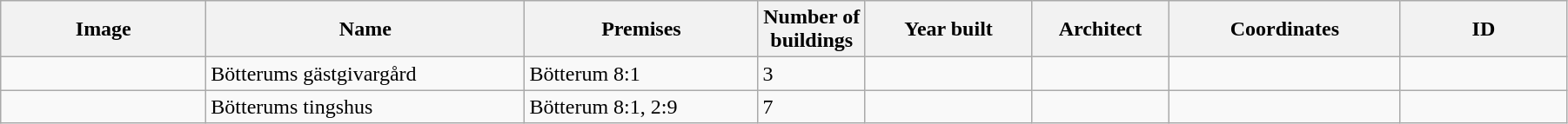<table class="wikitable" width="95%">
<tr>
<th width="150">Image</th>
<th>Name</th>
<th>Premises</th>
<th width="75">Number of<br>buildings</th>
<th width="120">Year built</th>
<th>Architect</th>
<th width="170">Coordinates</th>
<th width="120">ID</th>
</tr>
<tr>
<td></td>
<td>Bötterums gästgivargård</td>
<td>Bötterum 8:1</td>
<td>3</td>
<td></td>
<td></td>
<td></td>
<td></td>
</tr>
<tr>
<td></td>
<td>Bötterums tingshus</td>
<td>Bötterum 8:1, 2:9</td>
<td>7</td>
<td></td>
<td></td>
<td></td>
<td></td>
</tr>
</table>
